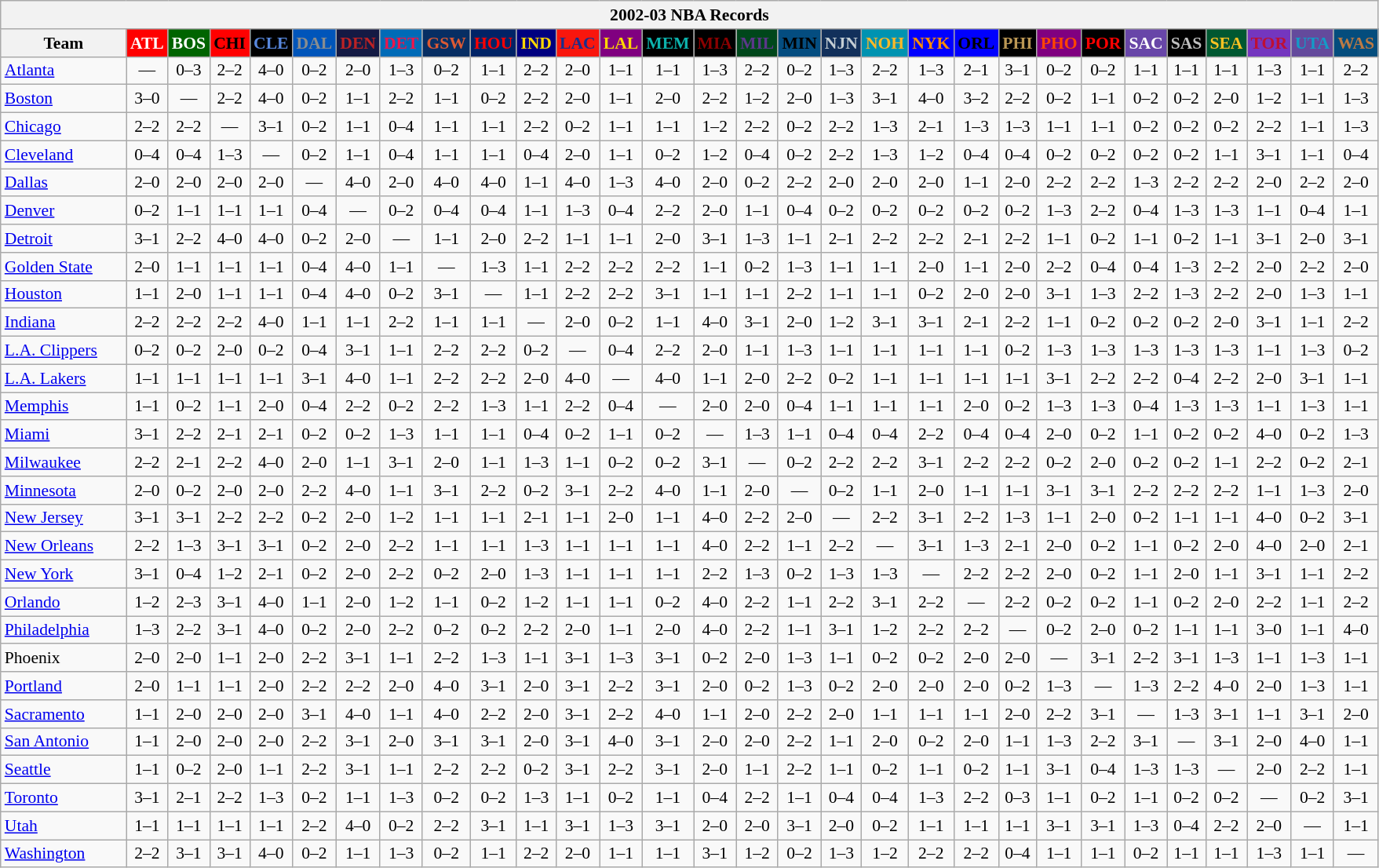<table class="wikitable" style="font-size:90%; text-align:center;">
<tr>
<th colspan=30>2002-03 NBA Records</th>
</tr>
<tr>
<th width=100>Team</th>
<th style="background:#FF0000;color:#FFFFFF;width=35">ATL</th>
<th style="background:#006400;color:#FFFFFF;width=35">BOS</th>
<th style="background:#FF0000;color:#000000;width=35">CHI</th>
<th style="background:#000000;color:#5787DC;width=35">CLE</th>
<th style="background:#0055BA;color:#898D8F;width=35">DAL</th>
<th style="background:#141A44;color:#BC2224;width=35">DEN</th>
<th style="background:#006BB7;color:#ED164B;width=35">DET</th>
<th style="background:#072E63;color:#DC5A34;width=35">GSW</th>
<th style="background:#002366;color:#FF0000;width=35">HOU</th>
<th style="background:#000080;color:#FFD700;width=35">IND</th>
<th style="background:#F9160D;color:#1A2E8B;width=35">LAC</th>
<th style="background:#800080;color:#FFD700;width=35">LAL</th>
<th style="background:#000000;color:#0CB2AC;width=35">MEM</th>
<th style="background:#000000;color:#8B0000;width=35">MIA</th>
<th style="background:#00471B;color:#5C378A;width=35">MIL</th>
<th style="background:#044D80;color:#000000;width=35">MIN</th>
<th style="background:#12305B;color:#C4CED4;width=35">NJN</th>
<th style="background:#0093B1;color:#FDB827;width=35">NOH</th>
<th style="background:#0000FF;color:#FF8C00;width=35">NYK</th>
<th style="background:#0000FF;color:#000000;width=35">ORL</th>
<th style="background:#000000;color:#BB9754;width=35">PHI</th>
<th style="background:#800080;color:#FF4500;width=35">PHO</th>
<th style="background:#000000;color:#FF0000;width=35">POR</th>
<th style="background:#6846A8;color:#FFFFFF;width=35">SAC</th>
<th style="background:#000000;color:#C0C0C0;width=35">SAS</th>
<th style="background:#005831;color:#FFC322;width=35">SEA</th>
<th style="background:#7436BF;color:#BE0F34;width=35">TOR</th>
<th style="background:#644A9C;color:#149BC7;width=35">UTA</th>
<th style="background:#044D7D;color:#BC7A44;width=35">WAS</th>
</tr>
<tr>
<td style="text-align:left;"><a href='#'>Atlanta</a></td>
<td>—</td>
<td>0–3</td>
<td>2–2</td>
<td>4–0</td>
<td>0–2</td>
<td>2–0</td>
<td>1–3</td>
<td>0–2</td>
<td>1–1</td>
<td>2–2</td>
<td>2–0</td>
<td>1–1</td>
<td>1–1</td>
<td>1–3</td>
<td>2–2</td>
<td>0–2</td>
<td>1–3</td>
<td>2–2</td>
<td>1–3</td>
<td>2–1</td>
<td>3–1</td>
<td>0–2</td>
<td>0–2</td>
<td>1–1</td>
<td>1–1</td>
<td>1–1</td>
<td>1–3</td>
<td>1–1</td>
<td>2–2</td>
</tr>
<tr>
<td style="text-align:left;"><a href='#'>Boston</a></td>
<td>3–0</td>
<td>—</td>
<td>2–2</td>
<td>4–0</td>
<td>0–2</td>
<td>1–1</td>
<td>2–2</td>
<td>1–1</td>
<td>0–2</td>
<td>2–2</td>
<td>2–0</td>
<td>1–1</td>
<td>2–0</td>
<td>2–2</td>
<td>1–2</td>
<td>2–0</td>
<td>1–3</td>
<td>3–1</td>
<td>4–0</td>
<td>3–2</td>
<td>2–2</td>
<td>0–2</td>
<td>1–1</td>
<td>0–2</td>
<td>0–2</td>
<td>2–0</td>
<td>1–2</td>
<td>1–1</td>
<td>1–3</td>
</tr>
<tr>
<td style="text-align:left;"><a href='#'>Chicago</a></td>
<td>2–2</td>
<td>2–2</td>
<td>—</td>
<td>3–1</td>
<td>0–2</td>
<td>1–1</td>
<td>0–4</td>
<td>1–1</td>
<td>1–1</td>
<td>2–2</td>
<td>0–2</td>
<td>1–1</td>
<td>1–1</td>
<td>1–2</td>
<td>2–2</td>
<td>0–2</td>
<td>2–2</td>
<td>1–3</td>
<td>2–1</td>
<td>1–3</td>
<td>1–3</td>
<td>1–1</td>
<td>1–1</td>
<td>0–2</td>
<td>0–2</td>
<td>0–2</td>
<td>2–2</td>
<td>1–1</td>
<td>1–3</td>
</tr>
<tr>
<td style="text-align:left;"><a href='#'>Cleveland</a></td>
<td>0–4</td>
<td>0–4</td>
<td>1–3</td>
<td>—</td>
<td>0–2</td>
<td>1–1</td>
<td>0–4</td>
<td>1–1</td>
<td>1–1</td>
<td>0–4</td>
<td>2–0</td>
<td>1–1</td>
<td>0–2</td>
<td>1–2</td>
<td>0–4</td>
<td>0–2</td>
<td>2–2</td>
<td>1–3</td>
<td>1–2</td>
<td>0–4</td>
<td>0–4</td>
<td>0–2</td>
<td>0–2</td>
<td>0–2</td>
<td>0–2</td>
<td>1–1</td>
<td>3–1</td>
<td>1–1</td>
<td>0–4</td>
</tr>
<tr>
<td style="text-align:left;"><a href='#'>Dallas</a></td>
<td>2–0</td>
<td>2–0</td>
<td>2–0</td>
<td>2–0</td>
<td>—</td>
<td>4–0</td>
<td>2–0</td>
<td>4–0</td>
<td>4–0</td>
<td>1–1</td>
<td>4–0</td>
<td>1–3</td>
<td>4–0</td>
<td>2–0</td>
<td>0–2</td>
<td>2–2</td>
<td>2–0</td>
<td>2–0</td>
<td>2–0</td>
<td>1–1</td>
<td>2–0</td>
<td>2–2</td>
<td>2–2</td>
<td>1–3</td>
<td>2–2</td>
<td>2–2</td>
<td>2–0</td>
<td>2–2</td>
<td>2–0</td>
</tr>
<tr>
<td style="text-align:left;"><a href='#'>Denver</a></td>
<td>0–2</td>
<td>1–1</td>
<td>1–1</td>
<td>1–1</td>
<td>0–4</td>
<td>—</td>
<td>0–2</td>
<td>0–4</td>
<td>0–4</td>
<td>1–1</td>
<td>1–3</td>
<td>0–4</td>
<td>2–2</td>
<td>2–0</td>
<td>1–1</td>
<td>0–4</td>
<td>0–2</td>
<td>0–2</td>
<td>0–2</td>
<td>0–2</td>
<td>0–2</td>
<td>1–3</td>
<td>2–2</td>
<td>0–4</td>
<td>1–3</td>
<td>1–3</td>
<td>1–1</td>
<td>0–4</td>
<td>1–1</td>
</tr>
<tr>
<td style="text-align:left;"><a href='#'>Detroit</a></td>
<td>3–1</td>
<td>2–2</td>
<td>4–0</td>
<td>4–0</td>
<td>0–2</td>
<td>2–0</td>
<td>—</td>
<td>1–1</td>
<td>2–0</td>
<td>2–2</td>
<td>1–1</td>
<td>1–1</td>
<td>2–0</td>
<td>3–1</td>
<td>1–3</td>
<td>1–1</td>
<td>2–1</td>
<td>2–2</td>
<td>2–2</td>
<td>2–1</td>
<td>2–2</td>
<td>1–1</td>
<td>0–2</td>
<td>1–1</td>
<td>0–2</td>
<td>1–1</td>
<td>3–1</td>
<td>2–0</td>
<td>3–1</td>
</tr>
<tr>
<td style="text-align:left;"><a href='#'>Golden State</a></td>
<td>2–0</td>
<td>1–1</td>
<td>1–1</td>
<td>1–1</td>
<td>0–4</td>
<td>4–0</td>
<td>1–1</td>
<td>—</td>
<td>1–3</td>
<td>1–1</td>
<td>2–2</td>
<td>2–2</td>
<td>2–2</td>
<td>1–1</td>
<td>0–2</td>
<td>1–3</td>
<td>1–1</td>
<td>1–1</td>
<td>2–0</td>
<td>1–1</td>
<td>2–0</td>
<td>2–2</td>
<td>0–4</td>
<td>0–4</td>
<td>1–3</td>
<td>2–2</td>
<td>2–0</td>
<td>2–2</td>
<td>2–0</td>
</tr>
<tr>
<td style="text-align:left;"><a href='#'>Houston</a></td>
<td>1–1</td>
<td>2–0</td>
<td>1–1</td>
<td>1–1</td>
<td>0–4</td>
<td>4–0</td>
<td>0–2</td>
<td>3–1</td>
<td>—</td>
<td>1–1</td>
<td>2–2</td>
<td>2–2</td>
<td>3–1</td>
<td>1–1</td>
<td>1–1</td>
<td>2–2</td>
<td>1–1</td>
<td>1–1</td>
<td>0–2</td>
<td>2–0</td>
<td>2–0</td>
<td>3–1</td>
<td>1–3</td>
<td>2–2</td>
<td>1–3</td>
<td>2–2</td>
<td>2–0</td>
<td>1–3</td>
<td>1–1</td>
</tr>
<tr>
<td style="text-align:left;"><a href='#'>Indiana</a></td>
<td>2–2</td>
<td>2–2</td>
<td>2–2</td>
<td>4–0</td>
<td>1–1</td>
<td>1–1</td>
<td>2–2</td>
<td>1–1</td>
<td>1–1</td>
<td>—</td>
<td>2–0</td>
<td>0–2</td>
<td>1–1</td>
<td>4–0</td>
<td>3–1</td>
<td>2–0</td>
<td>1–2</td>
<td>3–1</td>
<td>3–1</td>
<td>2–1</td>
<td>2–2</td>
<td>1–1</td>
<td>0–2</td>
<td>0–2</td>
<td>0–2</td>
<td>2–0</td>
<td>3–1</td>
<td>1–1</td>
<td>2–2</td>
</tr>
<tr>
<td style="text-align:left;"><a href='#'>L.A. Clippers</a></td>
<td>0–2</td>
<td>0–2</td>
<td>2–0</td>
<td>0–2</td>
<td>0–4</td>
<td>3–1</td>
<td>1–1</td>
<td>2–2</td>
<td>2–2</td>
<td>0–2</td>
<td>—</td>
<td>0–4</td>
<td>2–2</td>
<td>2–0</td>
<td>1–1</td>
<td>1–3</td>
<td>1–1</td>
<td>1–1</td>
<td>1–1</td>
<td>1–1</td>
<td>0–2</td>
<td>1–3</td>
<td>1–3</td>
<td>1–3</td>
<td>1–3</td>
<td>1–3</td>
<td>1–1</td>
<td>1–3</td>
<td>0–2</td>
</tr>
<tr>
<td style="text-align:left;"><a href='#'>L.A. Lakers</a></td>
<td>1–1</td>
<td>1–1</td>
<td>1–1</td>
<td>1–1</td>
<td>3–1</td>
<td>4–0</td>
<td>1–1</td>
<td>2–2</td>
<td>2–2</td>
<td>2–0</td>
<td>4–0</td>
<td>—</td>
<td>4–0</td>
<td>1–1</td>
<td>2–0</td>
<td>2–2</td>
<td>0–2</td>
<td>1–1</td>
<td>1–1</td>
<td>1–1</td>
<td>1–1</td>
<td>3–1</td>
<td>2–2</td>
<td>2–2</td>
<td>0–4</td>
<td>2–2</td>
<td>2–0</td>
<td>3–1</td>
<td>1–1</td>
</tr>
<tr>
<td style="text-align:left;"><a href='#'>Memphis</a></td>
<td>1–1</td>
<td>0–2</td>
<td>1–1</td>
<td>2–0</td>
<td>0–4</td>
<td>2–2</td>
<td>0–2</td>
<td>2–2</td>
<td>1–3</td>
<td>1–1</td>
<td>2–2</td>
<td>0–4</td>
<td>—</td>
<td>2–0</td>
<td>2–0</td>
<td>0–4</td>
<td>1–1</td>
<td>1–1</td>
<td>1–1</td>
<td>2–0</td>
<td>0–2</td>
<td>1–3</td>
<td>1–3</td>
<td>0–4</td>
<td>1–3</td>
<td>1–3</td>
<td>1–1</td>
<td>1–3</td>
<td>1–1</td>
</tr>
<tr>
<td style="text-align:left;"><a href='#'>Miami</a></td>
<td>3–1</td>
<td>2–2</td>
<td>2–1</td>
<td>2–1</td>
<td>0–2</td>
<td>0–2</td>
<td>1–3</td>
<td>1–1</td>
<td>1–1</td>
<td>0–4</td>
<td>0–2</td>
<td>1–1</td>
<td>0–2</td>
<td>—</td>
<td>1–3</td>
<td>1–1</td>
<td>0–4</td>
<td>0–4</td>
<td>2–2</td>
<td>0–4</td>
<td>0–4</td>
<td>2–0</td>
<td>0–2</td>
<td>1–1</td>
<td>0–2</td>
<td>0–2</td>
<td>4–0</td>
<td>0–2</td>
<td>1–3</td>
</tr>
<tr>
<td style="text-align:left;"><a href='#'>Milwaukee</a></td>
<td>2–2</td>
<td>2–1</td>
<td>2–2</td>
<td>4–0</td>
<td>2–0</td>
<td>1–1</td>
<td>3–1</td>
<td>2–0</td>
<td>1–1</td>
<td>1–3</td>
<td>1–1</td>
<td>0–2</td>
<td>0–2</td>
<td>3–1</td>
<td>—</td>
<td>0–2</td>
<td>2–2</td>
<td>2–2</td>
<td>3–1</td>
<td>2–2</td>
<td>2–2</td>
<td>0–2</td>
<td>2–0</td>
<td>0–2</td>
<td>0–2</td>
<td>1–1</td>
<td>2–2</td>
<td>0–2</td>
<td>2–1</td>
</tr>
<tr>
<td style="text-align:left;"><a href='#'>Minnesota</a></td>
<td>2–0</td>
<td>0–2</td>
<td>2–0</td>
<td>2–0</td>
<td>2–2</td>
<td>4–0</td>
<td>1–1</td>
<td>3–1</td>
<td>2–2</td>
<td>0–2</td>
<td>3–1</td>
<td>2–2</td>
<td>4–0</td>
<td>1–1</td>
<td>2–0</td>
<td>—</td>
<td>0–2</td>
<td>1–1</td>
<td>2–0</td>
<td>1–1</td>
<td>1–1</td>
<td>3–1</td>
<td>3–1</td>
<td>2–2</td>
<td>2–2</td>
<td>2–2</td>
<td>1–1</td>
<td>1–3</td>
<td>2–0</td>
</tr>
<tr>
<td style="text-align:left;"><a href='#'>New Jersey</a></td>
<td>3–1</td>
<td>3–1</td>
<td>2–2</td>
<td>2–2</td>
<td>0–2</td>
<td>2–0</td>
<td>1–2</td>
<td>1–1</td>
<td>1–1</td>
<td>2–1</td>
<td>1–1</td>
<td>2–0</td>
<td>1–1</td>
<td>4–0</td>
<td>2–2</td>
<td>2–0</td>
<td>—</td>
<td>2–2</td>
<td>3–1</td>
<td>2–2</td>
<td>1–3</td>
<td>1–1</td>
<td>2–0</td>
<td>0–2</td>
<td>1–1</td>
<td>1–1</td>
<td>4–0</td>
<td>0–2</td>
<td>3–1</td>
</tr>
<tr>
<td style="text-align:left;"><a href='#'>New Orleans</a></td>
<td>2–2</td>
<td>1–3</td>
<td>3–1</td>
<td>3–1</td>
<td>0–2</td>
<td>2–0</td>
<td>2–2</td>
<td>1–1</td>
<td>1–1</td>
<td>1–3</td>
<td>1–1</td>
<td>1–1</td>
<td>1–1</td>
<td>4–0</td>
<td>2–2</td>
<td>1–1</td>
<td>2–2</td>
<td>—</td>
<td>3–1</td>
<td>1–3</td>
<td>2–1</td>
<td>2–0</td>
<td>0–2</td>
<td>1–1</td>
<td>0–2</td>
<td>2–0</td>
<td>4–0</td>
<td>2–0</td>
<td>2–1</td>
</tr>
<tr>
<td style="text-align:left;"><a href='#'>New York</a></td>
<td>3–1</td>
<td>0–4</td>
<td>1–2</td>
<td>2–1</td>
<td>0–2</td>
<td>2–0</td>
<td>2–2</td>
<td>0–2</td>
<td>2–0</td>
<td>1–3</td>
<td>1–1</td>
<td>1–1</td>
<td>1–1</td>
<td>2–2</td>
<td>1–3</td>
<td>0–2</td>
<td>1–3</td>
<td>1–3</td>
<td>—</td>
<td>2–2</td>
<td>2–2</td>
<td>2–0</td>
<td>0–2</td>
<td>1–1</td>
<td>2–0</td>
<td>1–1</td>
<td>3–1</td>
<td>1–1</td>
<td>2–2</td>
</tr>
<tr>
<td style="text-align:left;"><a href='#'>Orlando</a></td>
<td>1–2</td>
<td>2–3</td>
<td>3–1</td>
<td>4–0</td>
<td>1–1</td>
<td>2–0</td>
<td>1–2</td>
<td>1–1</td>
<td>0–2</td>
<td>1–2</td>
<td>1–1</td>
<td>1–1</td>
<td>0–2</td>
<td>4–0</td>
<td>2–2</td>
<td>1–1</td>
<td>2–2</td>
<td>3–1</td>
<td>2–2</td>
<td>—</td>
<td>2–2</td>
<td>0–2</td>
<td>0–2</td>
<td>1–1</td>
<td>0–2</td>
<td>2–0</td>
<td>2–2</td>
<td>1–1</td>
<td>2–2</td>
</tr>
<tr>
<td style="text-align:left;"><a href='#'>Philadelphia</a></td>
<td>1–3</td>
<td>2–2</td>
<td>3–1</td>
<td>4–0</td>
<td>0–2</td>
<td>2–0</td>
<td>2–2</td>
<td>0–2</td>
<td>0–2</td>
<td>2–2</td>
<td>2–0</td>
<td>1–1</td>
<td>2–0</td>
<td>4–0</td>
<td>2–2</td>
<td>1–1</td>
<td>3–1</td>
<td>1–2</td>
<td>2–2</td>
<td>2–2</td>
<td>—</td>
<td>0–2</td>
<td>2–0</td>
<td>0–2</td>
<td>1–1</td>
<td>1–1</td>
<td>3–0</td>
<td>1–1</td>
<td>4–0</td>
</tr>
<tr>
<td style="text-align:left;">Phoenix</td>
<td>2–0</td>
<td>2–0</td>
<td>1–1</td>
<td>2–0</td>
<td>2–2</td>
<td>3–1</td>
<td>1–1</td>
<td>2–2</td>
<td>1–3</td>
<td>1–1</td>
<td>3–1</td>
<td>1–3</td>
<td>3–1</td>
<td>0–2</td>
<td>2–0</td>
<td>1–3</td>
<td>1–1</td>
<td>0–2</td>
<td>0–2</td>
<td>2–0</td>
<td>2–0</td>
<td>—</td>
<td>3–1</td>
<td>2–2</td>
<td>3–1</td>
<td>1–3</td>
<td>1–1</td>
<td>1–3</td>
<td>1–1</td>
</tr>
<tr>
<td style="text-align:left;"><a href='#'>Portland</a></td>
<td>2–0</td>
<td>1–1</td>
<td>1–1</td>
<td>2–0</td>
<td>2–2</td>
<td>2–2</td>
<td>2–0</td>
<td>4–0</td>
<td>3–1</td>
<td>2–0</td>
<td>3–1</td>
<td>2–2</td>
<td>3–1</td>
<td>2–0</td>
<td>0–2</td>
<td>1–3</td>
<td>0–2</td>
<td>2–0</td>
<td>2–0</td>
<td>2–0</td>
<td>0–2</td>
<td>1–3</td>
<td>—</td>
<td>1–3</td>
<td>2–2</td>
<td>4–0</td>
<td>2–0</td>
<td>1–3</td>
<td>1–1</td>
</tr>
<tr>
<td style="text-align:left;"><a href='#'>Sacramento</a></td>
<td>1–1</td>
<td>2–0</td>
<td>2–0</td>
<td>2–0</td>
<td>3–1</td>
<td>4–0</td>
<td>1–1</td>
<td>4–0</td>
<td>2–2</td>
<td>2–0</td>
<td>3–1</td>
<td>2–2</td>
<td>4–0</td>
<td>1–1</td>
<td>2–0</td>
<td>2–2</td>
<td>2–0</td>
<td>1–1</td>
<td>1–1</td>
<td>1–1</td>
<td>2–0</td>
<td>2–2</td>
<td>3–1</td>
<td>—</td>
<td>1–3</td>
<td>3–1</td>
<td>1–1</td>
<td>3–1</td>
<td>2–0</td>
</tr>
<tr>
<td style="text-align:left;"><a href='#'>San Antonio</a></td>
<td>1–1</td>
<td>2–0</td>
<td>2–0</td>
<td>2–0</td>
<td>2–2</td>
<td>3–1</td>
<td>2–0</td>
<td>3–1</td>
<td>3–1</td>
<td>2–0</td>
<td>3–1</td>
<td>4–0</td>
<td>3–1</td>
<td>2–0</td>
<td>2–0</td>
<td>2–2</td>
<td>1–1</td>
<td>2–0</td>
<td>0–2</td>
<td>2–0</td>
<td>1–1</td>
<td>1–3</td>
<td>2–2</td>
<td>3–1</td>
<td>—</td>
<td>3–1</td>
<td>2–0</td>
<td>4–0</td>
<td>1–1</td>
</tr>
<tr>
<td style="text-align:left;"><a href='#'>Seattle</a></td>
<td>1–1</td>
<td>0–2</td>
<td>2–0</td>
<td>1–1</td>
<td>2–2</td>
<td>3–1</td>
<td>1–1</td>
<td>2–2</td>
<td>2–2</td>
<td>0–2</td>
<td>3–1</td>
<td>2–2</td>
<td>3–1</td>
<td>2–0</td>
<td>1–1</td>
<td>2–2</td>
<td>1–1</td>
<td>0–2</td>
<td>1–1</td>
<td>0–2</td>
<td>1–1</td>
<td>3–1</td>
<td>0–4</td>
<td>1–3</td>
<td>1–3</td>
<td>—</td>
<td>2–0</td>
<td>2–2</td>
<td>1–1</td>
</tr>
<tr>
<td style="text-align:left;"><a href='#'>Toronto</a></td>
<td>3–1</td>
<td>2–1</td>
<td>2–2</td>
<td>1–3</td>
<td>0–2</td>
<td>1–1</td>
<td>1–3</td>
<td>0–2</td>
<td>0–2</td>
<td>1–3</td>
<td>1–1</td>
<td>0–2</td>
<td>1–1</td>
<td>0–4</td>
<td>2–2</td>
<td>1–1</td>
<td>0–4</td>
<td>0–4</td>
<td>1–3</td>
<td>2–2</td>
<td>0–3</td>
<td>1–1</td>
<td>0–2</td>
<td>1–1</td>
<td>0–2</td>
<td>0–2</td>
<td>—</td>
<td>0–2</td>
<td>3–1</td>
</tr>
<tr>
<td style="text-align:left;"><a href='#'>Utah</a></td>
<td>1–1</td>
<td>1–1</td>
<td>1–1</td>
<td>1–1</td>
<td>2–2</td>
<td>4–0</td>
<td>0–2</td>
<td>2–2</td>
<td>3–1</td>
<td>1–1</td>
<td>3–1</td>
<td>1–3</td>
<td>3–1</td>
<td>2–0</td>
<td>2–0</td>
<td>3–1</td>
<td>2–0</td>
<td>0–2</td>
<td>1–1</td>
<td>1–1</td>
<td>1–1</td>
<td>3–1</td>
<td>3–1</td>
<td>1–3</td>
<td>0–4</td>
<td>2–2</td>
<td>2–0</td>
<td>—</td>
<td>1–1</td>
</tr>
<tr>
<td style="text-align:left;"><a href='#'>Washington</a></td>
<td>2–2</td>
<td>3–1</td>
<td>3–1</td>
<td>4–0</td>
<td>0–2</td>
<td>1–1</td>
<td>1–3</td>
<td>0–2</td>
<td>1–1</td>
<td>2–2</td>
<td>2–0</td>
<td>1–1</td>
<td>1–1</td>
<td>3–1</td>
<td>1–2</td>
<td>0–2</td>
<td>1–3</td>
<td>1–2</td>
<td>2–2</td>
<td>2–2</td>
<td>0–4</td>
<td>1–1</td>
<td>1–1</td>
<td>0–2</td>
<td>1–1</td>
<td>1–1</td>
<td>1–3</td>
<td>1–1</td>
<td>—</td>
</tr>
</table>
